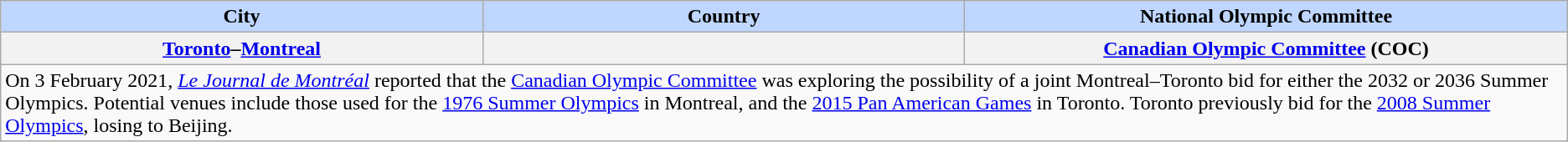<table class="wikitable plainrowheaders">
<tr>
<th style="background-color: #BFD7FF" width="20%">City</th>
<th style="background-color: #BFD7FF" width="20%">Country</th>
<th style="background-color: #BFD7FF" width="25%">National Olympic Committee</th>
</tr>
<tr>
<th style="text-align:center" scope="row"><strong><a href='#'>Toronto</a>–<a href='#'>Montreal</a></strong></th>
<th scope="row"></th>
<th style="text-align:center" scope="row"><a href='#'>Canadian Olympic Committee</a> (COC)</th>
</tr>
<tr>
<td colspan="3">On 3 February 2021, <em><a href='#'>Le Journal de Montréal</a></em> reported that the <a href='#'>Canadian Olympic Committee</a> was exploring the possibility of a joint Montreal–Toronto bid for either the 2032 or 2036 Summer Olympics. Potential venues include those used for the <a href='#'>1976 Summer Olympics</a> in Montreal, and the <a href='#'>2015 Pan American Games</a> in Toronto. Toronto previously bid for the <a href='#'>2008 Summer Olympics</a>, losing to Beijing.</td>
</tr>
</table>
